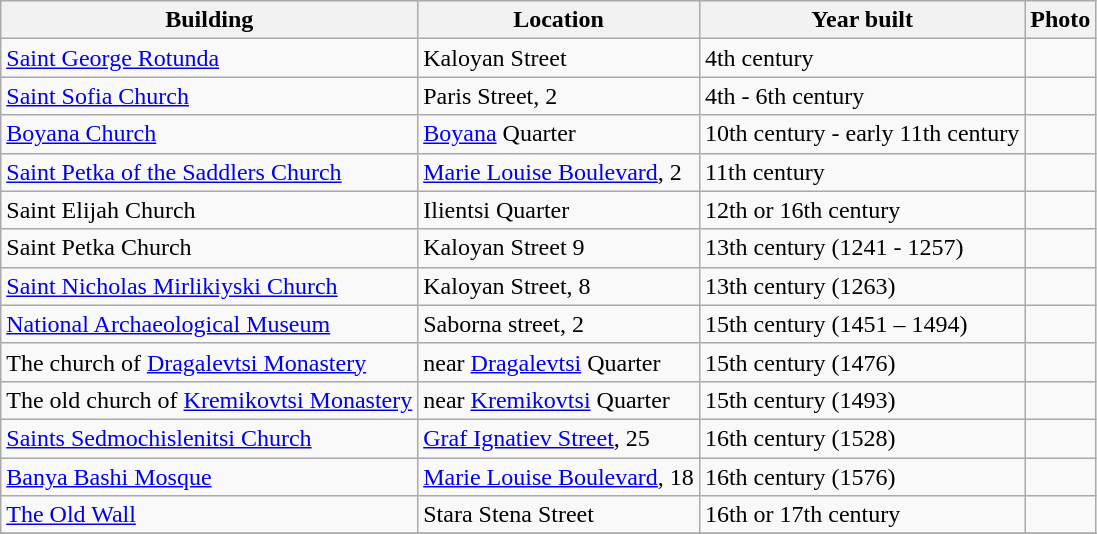<table class="wikitable  sortable">
<tr>
<th>Building</th>
<th>Location</th>
<th>Year built</th>
<th>Photo</th>
</tr>
<tr>
<td><a href='#'>Saint George Rotunda</a></td>
<td>Kaloyan Street<br></td>
<td>4th century </td>
<td></td>
</tr>
<tr>
<td><a href='#'>Saint Sofia Church</a></td>
<td>Paris Street, 2<br></td>
<td>4th - 6th century  </td>
<td></td>
</tr>
<tr>
<td><a href='#'>Boyana Church</a></td>
<td><a href='#'>Boyana</a> Quarter<br></td>
<td>10th century - early 11th century </td>
<td></td>
</tr>
<tr>
<td><a href='#'>Saint Petka of the Saddlers Church</a></td>
<td><a href='#'>Marie Louise Boulevard</a>, 2<br></td>
<td>11th century </td>
<td></td>
</tr>
<tr>
<td>Saint Elijah Church</td>
<td>Ilientsi Quarter<br></td>
<td>12th or 16th century</td>
<td></td>
</tr>
<tr>
<td>Saint Petka Church</td>
<td>Kaloyan Street 9<br></td>
<td>13th century (1241 - 1257) </td>
<td></td>
</tr>
<tr>
<td><a href='#'>Saint Nicholas Mirlikiyski Church</a></td>
<td>Kaloyan Street, 8<br></td>
<td>13th century (1263) </td>
<td></td>
</tr>
<tr>
<td><a href='#'>National Archaeological Museum</a></td>
<td>Saborna street, 2</td>
<td>15th century (1451 – 1494) </td>
<td></td>
</tr>
<tr>
<td>The church of <a href='#'>Dragalevtsi Monastery</a></td>
<td>near  <a href='#'>Dragalevtsi</a> Quarter</td>
<td>15th century (1476)  </td>
<td></td>
</tr>
<tr>
<td>The old church of <a href='#'>Kremikovtsi Monastery</a></td>
<td>near  <a href='#'>Kremikovtsi</a> Quarter</td>
<td>15th century (1493)  </td>
<td></td>
</tr>
<tr>
<td><a href='#'>Saints Sedmochislenitsi Church</a></td>
<td><a href='#'>Graf Ignatiev Street</a>, 25<br></td>
<td>16th century (1528) </td>
<td></td>
</tr>
<tr>
<td><a href='#'>Banya Bashi Mosque</a></td>
<td><a href='#'>Marie Louise Boulevard</a>, 18</td>
<td>16th century (1576) </td>
<td></td>
</tr>
<tr>
<td><a href='#'>The Old Wall</a></td>
<td>Stara Stena Street</td>
<td>16th or 17th century </td>
<td></td>
</tr>
<tr>
</tr>
</table>
